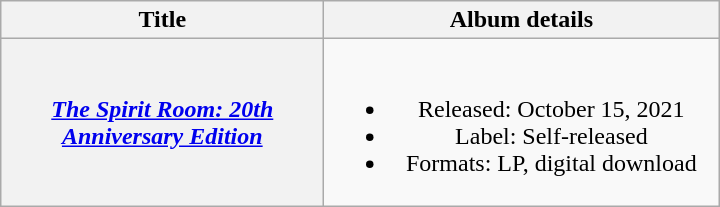<table class="wikitable plainrowheaders" style="text-align:center;">
<tr>
<th scope="col" style="width:13em;">Title</th>
<th scope="col" style="width:16em;">Album details</th>
</tr>
<tr>
<th scope="row"><em><a href='#'>The Spirit Room: 20th Anniversary Edition</a></em></th>
<td><br><ul><li>Released: October 15, 2021</li><li>Label: Self-released</li><li>Formats: LP, digital download</li></ul></td>
</tr>
</table>
